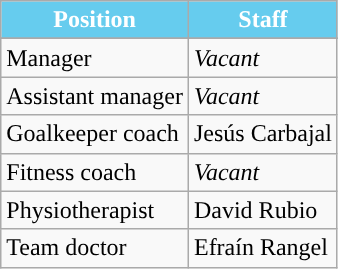<table class="wikitable">
<tr>
<th style=background-color:#66CCEE;color:#FFFFFF>Position</th>
<th style=background-color:#66CCEE;color:#FFFFFF>Staff</th>
</tr>
<tr>
</tr>
<tr>
<td>Manager</td>
<td><em>Vacant</em></td>
</tr>
<tr>
<td>Assistant manager</td>
<td><em>Vacant</em></td>
</tr>
<tr>
<td>Goalkeeper coach</td>
<td> Jesús Carbajal</td>
</tr>
<tr>
<td>Fitness coach</td>
<td><em>Vacant</em></td>
</tr>
<tr>
<td>Physiotherapist</td>
<td> David Rubio</td>
</tr>
<tr>
<td>Team doctor</td>
<td> Efraín Rangel</td>
</tr>
</table>
